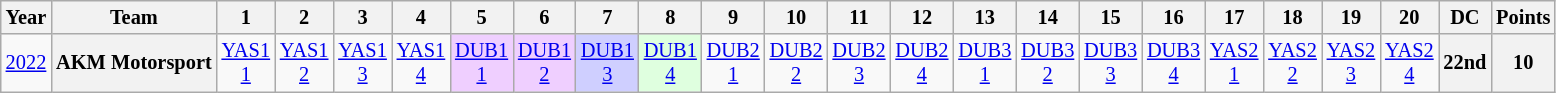<table class="wikitable" style="text-align:center; font-size:85%">
<tr>
<th>Year</th>
<th>Team</th>
<th>1</th>
<th>2</th>
<th>3</th>
<th>4</th>
<th>5</th>
<th>6</th>
<th>7</th>
<th>8</th>
<th>9</th>
<th>10</th>
<th>11</th>
<th>12</th>
<th>13</th>
<th>14</th>
<th>15</th>
<th>16</th>
<th>17</th>
<th>18</th>
<th>19</th>
<th>20</th>
<th>DC</th>
<th>Points</th>
</tr>
<tr>
<td><a href='#'>2022</a></td>
<th nowrap>AKM Motorsport</th>
<td style="background:#;"><a href='#'>YAS1<br>1</a></td>
<td style="background:#;"><a href='#'>YAS1<br>2</a></td>
<td style="background:#;"><a href='#'>YAS1<br>3</a></td>
<td style="background:#;"><a href='#'>YAS1<br>4</a></td>
<td style="background:#efcfff;"><a href='#'>DUB1<br>1</a><br></td>
<td style="background:#efcfff;"><a href='#'>DUB1<br>2</a><br></td>
<td style="background:#cfcfff;"><a href='#'>DUB1<br>3</a><br></td>
<td style="background:#dfffdf;"><a href='#'>DUB1<br>4</a><br></td>
<td style="background:#;"><a href='#'>DUB2<br>1</a></td>
<td style="background:#;"><a href='#'>DUB2<br>2</a></td>
<td style="background:#;"><a href='#'>DUB2<br>3</a></td>
<td style="background:#;"><a href='#'>DUB2<br>4</a></td>
<td style="background:#;"><a href='#'>DUB3<br>1</a></td>
<td style="background:#;"><a href='#'>DUB3<br>2</a></td>
<td style="background:#;"><a href='#'>DUB3<br>3</a></td>
<td style="background:#;"><a href='#'>DUB3<br>4</a></td>
<td style="background:#;"><a href='#'>YAS2<br>1</a></td>
<td style="background:#;"><a href='#'>YAS2<br>2</a></td>
<td style="background:#;"><a href='#'>YAS2<br>3</a></td>
<td style="background:#;"><a href='#'>YAS2<br>4</a></td>
<th>22nd</th>
<th>10</th>
</tr>
</table>
